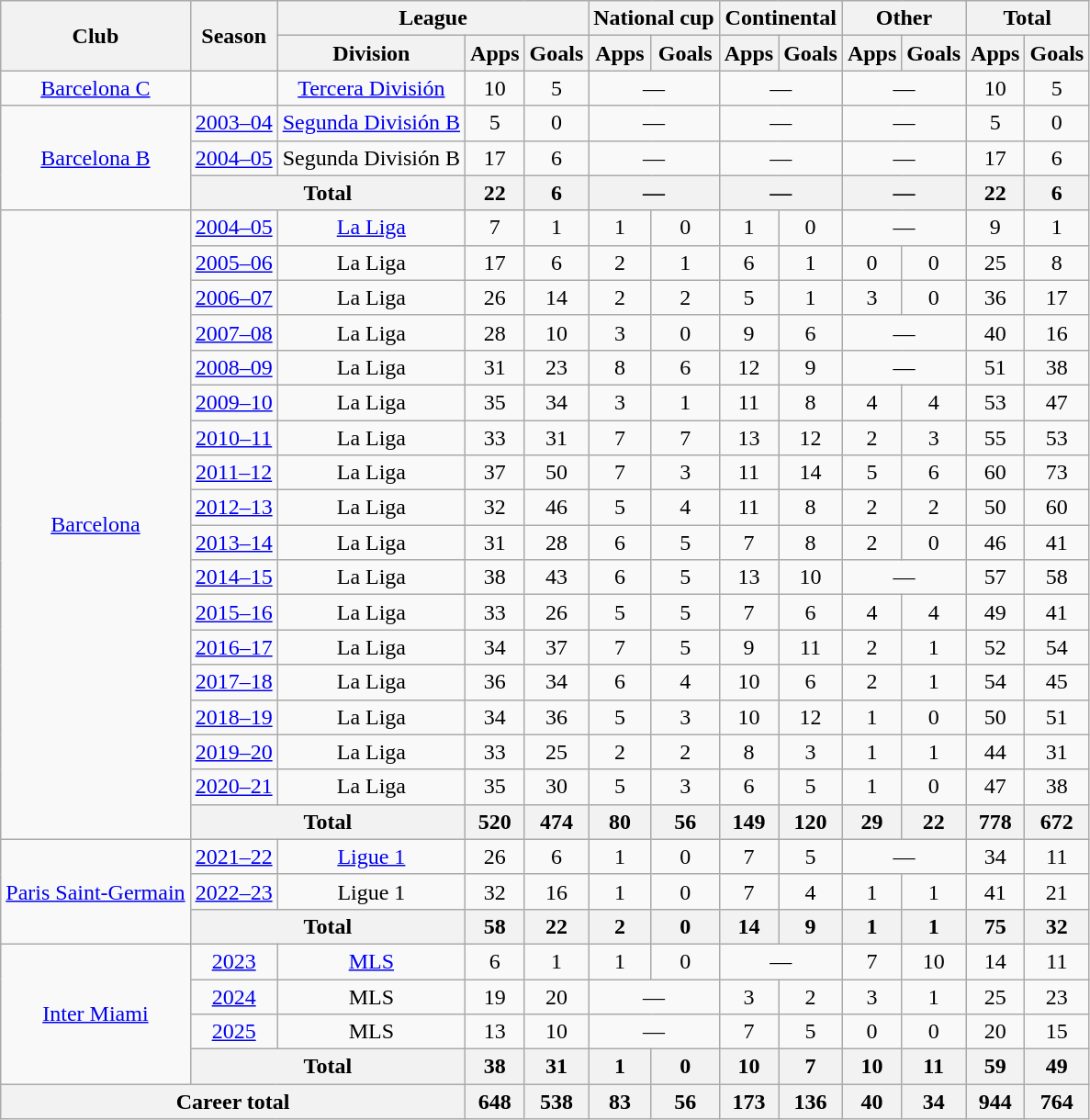<table class="wikitable" style="text-align: center;">
<tr>
<th rowspan="2">Club</th>
<th rowspan="2">Season</th>
<th colspan="3">League</th>
<th colspan="2">National cup</th>
<th colspan="2">Continental</th>
<th colspan="2">Other</th>
<th colspan="2">Total</th>
</tr>
<tr>
<th>Division</th>
<th>Apps</th>
<th>Goals</th>
<th>Apps</th>
<th>Goals</th>
<th>Apps</th>
<th>Goals</th>
<th>Apps</th>
<th>Goals</th>
<th>Apps</th>
<th>Goals</th>
</tr>
<tr>
<td><a href='#'>Barcelona C</a></td>
<td></td>
<td><a href='#'>Tercera División</a></td>
<td>10</td>
<td>5</td>
<td colspan="2">—</td>
<td colspan="2">—</td>
<td colspan="2">—</td>
<td>10</td>
<td>5</td>
</tr>
<tr>
<td rowspan="3"><a href='#'>Barcelona B</a></td>
<td><a href='#'>2003–04</a></td>
<td><a href='#'>Segunda División B</a></td>
<td>5</td>
<td>0</td>
<td colspan="2">—</td>
<td colspan="2">—</td>
<td colspan="2">—</td>
<td>5</td>
<td>0</td>
</tr>
<tr>
<td><a href='#'>2004–05</a></td>
<td>Segunda División B</td>
<td>17</td>
<td>6</td>
<td colspan="2">—</td>
<td colspan="2">—</td>
<td colspan="2">—</td>
<td>17</td>
<td>6</td>
</tr>
<tr>
<th colspan="2">Total</th>
<th>22</th>
<th>6</th>
<th colspan="2">—</th>
<th colspan="2">—</th>
<th colspan="2">—</th>
<th>22</th>
<th>6</th>
</tr>
<tr>
<td rowspan="18"><a href='#'>Barcelona</a></td>
<td><a href='#'>2004–05</a></td>
<td><a href='#'>La Liga</a></td>
<td>7</td>
<td>1</td>
<td>1</td>
<td>0</td>
<td>1</td>
<td>0</td>
<td colspan="2">—</td>
<td>9</td>
<td>1</td>
</tr>
<tr>
<td><a href='#'>2005–06</a></td>
<td>La Liga</td>
<td>17</td>
<td>6</td>
<td>2</td>
<td>1</td>
<td>6</td>
<td>1</td>
<td>0</td>
<td>0</td>
<td>25</td>
<td>8</td>
</tr>
<tr>
<td><a href='#'>2006–07</a></td>
<td>La Liga</td>
<td>26</td>
<td>14</td>
<td>2</td>
<td>2</td>
<td>5</td>
<td>1</td>
<td>3</td>
<td>0</td>
<td>36</td>
<td>17</td>
</tr>
<tr>
<td><a href='#'>2007–08</a></td>
<td>La Liga</td>
<td>28</td>
<td>10</td>
<td>3</td>
<td>0</td>
<td>9</td>
<td>6</td>
<td colspan="2">—</td>
<td>40</td>
<td>16</td>
</tr>
<tr>
<td><a href='#'>2008–09</a></td>
<td>La Liga</td>
<td>31</td>
<td>23</td>
<td>8</td>
<td>6</td>
<td>12</td>
<td>9</td>
<td colspan="2">—</td>
<td>51</td>
<td>38</td>
</tr>
<tr>
<td><a href='#'>2009–10</a></td>
<td>La Liga</td>
<td>35</td>
<td>34</td>
<td>3</td>
<td>1</td>
<td>11</td>
<td>8</td>
<td>4</td>
<td>4</td>
<td>53</td>
<td>47</td>
</tr>
<tr>
<td><a href='#'>2010–11</a></td>
<td>La Liga</td>
<td>33</td>
<td>31</td>
<td>7</td>
<td>7</td>
<td>13</td>
<td>12</td>
<td>2</td>
<td>3</td>
<td>55</td>
<td>53</td>
</tr>
<tr>
<td><a href='#'>2011–12</a></td>
<td>La Liga</td>
<td>37</td>
<td>50</td>
<td>7</td>
<td>3</td>
<td>11</td>
<td>14</td>
<td>5</td>
<td>6</td>
<td>60</td>
<td>73</td>
</tr>
<tr>
<td><a href='#'>2012–13</a></td>
<td>La Liga</td>
<td>32</td>
<td>46</td>
<td>5</td>
<td>4</td>
<td>11</td>
<td>8</td>
<td>2</td>
<td>2</td>
<td>50</td>
<td>60</td>
</tr>
<tr>
<td><a href='#'>2013–14</a></td>
<td>La Liga</td>
<td>31</td>
<td>28</td>
<td>6</td>
<td>5</td>
<td>7</td>
<td>8</td>
<td>2</td>
<td>0</td>
<td>46</td>
<td>41</td>
</tr>
<tr>
<td><a href='#'>2014–15</a></td>
<td>La Liga</td>
<td>38</td>
<td>43</td>
<td>6</td>
<td>5</td>
<td>13</td>
<td>10</td>
<td colspan="2">—</td>
<td>57</td>
<td>58</td>
</tr>
<tr>
<td><a href='#'>2015–16</a></td>
<td>La Liga</td>
<td>33</td>
<td>26</td>
<td>5</td>
<td>5</td>
<td>7</td>
<td>6</td>
<td>4</td>
<td>4</td>
<td>49</td>
<td>41</td>
</tr>
<tr>
<td><a href='#'>2016–17</a></td>
<td>La Liga</td>
<td>34</td>
<td>37</td>
<td>7</td>
<td>5</td>
<td>9</td>
<td>11</td>
<td>2</td>
<td>1</td>
<td>52</td>
<td>54</td>
</tr>
<tr>
<td><a href='#'>2017–18</a></td>
<td>La Liga</td>
<td>36</td>
<td>34</td>
<td>6</td>
<td>4</td>
<td>10</td>
<td>6</td>
<td>2</td>
<td>1</td>
<td>54</td>
<td>45</td>
</tr>
<tr>
<td><a href='#'>2018–19</a></td>
<td>La Liga</td>
<td>34</td>
<td>36</td>
<td>5</td>
<td>3</td>
<td>10</td>
<td>12</td>
<td>1</td>
<td>0</td>
<td>50</td>
<td>51</td>
</tr>
<tr>
<td><a href='#'>2019–20</a></td>
<td>La Liga</td>
<td>33</td>
<td>25</td>
<td>2</td>
<td>2</td>
<td>8</td>
<td>3</td>
<td>1</td>
<td>1</td>
<td>44</td>
<td>31</td>
</tr>
<tr>
<td><a href='#'>2020–21</a></td>
<td>La Liga</td>
<td>35</td>
<td>30</td>
<td>5</td>
<td>3</td>
<td>6</td>
<td>5</td>
<td>1</td>
<td>0</td>
<td>47</td>
<td>38</td>
</tr>
<tr>
<th colspan="2">Total</th>
<th>520</th>
<th>474</th>
<th>80</th>
<th>56</th>
<th>149</th>
<th>120</th>
<th>29</th>
<th>22</th>
<th>778</th>
<th>672</th>
</tr>
<tr>
<td rowspan="3"><a href='#'>Paris Saint-Germain</a></td>
<td><a href='#'>2021–22</a></td>
<td><a href='#'>Ligue 1</a></td>
<td>26</td>
<td>6</td>
<td>1</td>
<td>0</td>
<td>7</td>
<td>5</td>
<td colspan="2">—</td>
<td>34</td>
<td>11</td>
</tr>
<tr>
<td><a href='#'>2022–23</a></td>
<td>Ligue 1</td>
<td>32</td>
<td>16</td>
<td>1</td>
<td>0</td>
<td>7</td>
<td>4</td>
<td>1</td>
<td>1</td>
<td>41</td>
<td>21</td>
</tr>
<tr>
<th colspan="2">Total</th>
<th>58</th>
<th>22</th>
<th>2</th>
<th>0</th>
<th>14</th>
<th>9</th>
<th>1</th>
<th>1</th>
<th>75</th>
<th>32</th>
</tr>
<tr>
<td rowspan="4"><a href='#'>Inter Miami</a></td>
<td><a href='#'>2023</a></td>
<td><a href='#'>MLS</a></td>
<td>6</td>
<td>1</td>
<td>1</td>
<td>0</td>
<td colspan="2">—</td>
<td>7</td>
<td>10</td>
<td>14</td>
<td>11</td>
</tr>
<tr>
<td><a href='#'>2024</a></td>
<td>MLS</td>
<td>19</td>
<td>20</td>
<td colspan="2">—</td>
<td>3</td>
<td>2</td>
<td>3</td>
<td>1</td>
<td>25</td>
<td>23</td>
</tr>
<tr>
<td><a href='#'>2025</a></td>
<td>MLS</td>
<td>13</td>
<td>10</td>
<td colspan="2">—</td>
<td>7</td>
<td>5</td>
<td>0</td>
<td>0</td>
<td>20</td>
<td>15</td>
</tr>
<tr>
<th colspan="2">Total</th>
<th>38</th>
<th>31</th>
<th>1</th>
<th>0</th>
<th>10</th>
<th>7</th>
<th>10</th>
<th>11</th>
<th>59</th>
<th>49</th>
</tr>
<tr>
<th colspan="3">Career total</th>
<th>648</th>
<th>538</th>
<th>83</th>
<th>56</th>
<th>173</th>
<th>136</th>
<th>40</th>
<th>34</th>
<th>944</th>
<th>764</th>
</tr>
</table>
